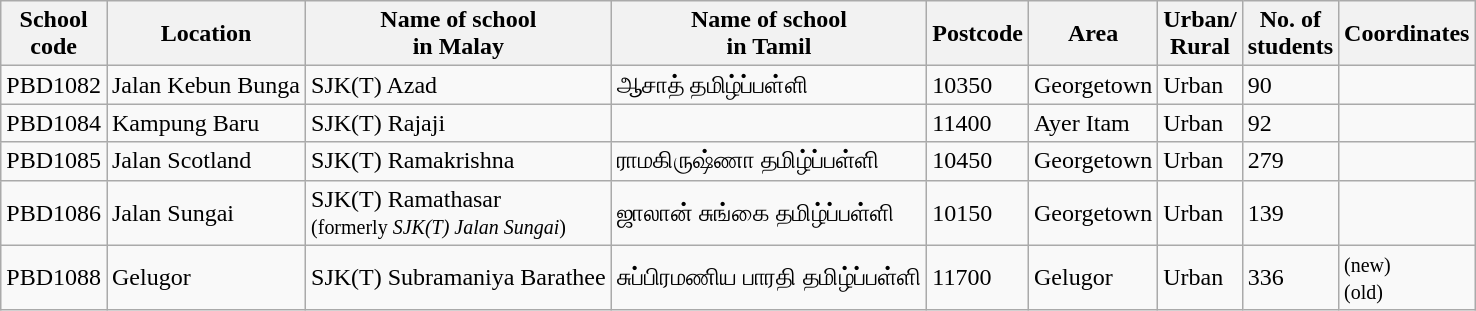<table class="wikitable sortable">
<tr>
<th>School<br>code</th>
<th>Location</th>
<th>Name of school<br>in Malay</th>
<th>Name of school<br>in Tamil</th>
<th>Postcode</th>
<th>Area</th>
<th>Urban/<br>Rural</th>
<th>No. of<br>students</th>
<th>Coordinates</th>
</tr>
<tr>
<td>PBD1082</td>
<td>Jalan Kebun Bunga</td>
<td>SJK(T) Azad</td>
<td>ஆசாத் தமிழ்ப்பள்ளி</td>
<td>10350</td>
<td>Georgetown</td>
<td>Urban</td>
<td>90</td>
<td></td>
</tr>
<tr>
<td>PBD1084</td>
<td>Kampung Baru</td>
<td>SJK(T) Rajaji</td>
<td></td>
<td>11400</td>
<td>Ayer Itam</td>
<td>Urban</td>
<td>92</td>
<td></td>
</tr>
<tr>
<td>PBD1085</td>
<td>Jalan Scotland</td>
<td>SJK(T) Ramakrishna</td>
<td>ராமகிருஷ்ணா தமிழ்ப்பள்ளி</td>
<td>10450</td>
<td>Georgetown</td>
<td>Urban</td>
<td>279</td>
<td></td>
</tr>
<tr>
<td>PBD1086</td>
<td>Jalan Sungai</td>
<td>SJK(T) Ramathasar<br><small>(formerly <em>SJK(T) Jalan Sungai</em>)</small></td>
<td>ஜாலான் சுங்கை தமிழ்ப்பள்ளி</td>
<td>10150</td>
<td>Georgetown</td>
<td>Urban</td>
<td>139</td>
<td></td>
</tr>
<tr>
<td>PBD1088</td>
<td>Gelugor</td>
<td>SJK(T) Subramaniya Barathee</td>
<td>சுப்பிரமணிய பாரதி தமிழ்ப்பள்ளி</td>
<td>11700</td>
<td>Gelugor</td>
<td>Urban</td>
<td>336</td>
<td> <small>(new)</small><br> <small>(old)</small></td>
</tr>
</table>
